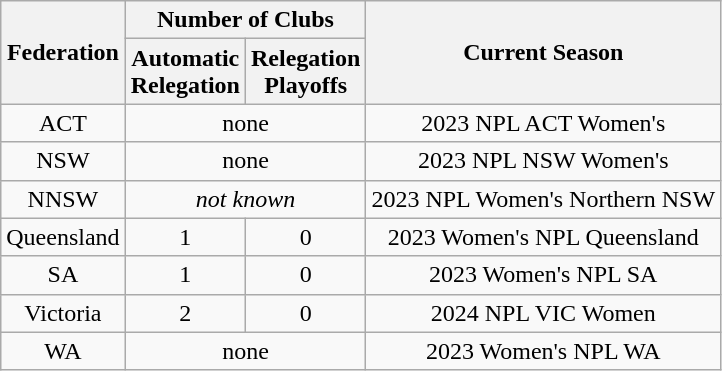<table class="wikitable" style="text-align:center">
<tr>
<th rowspan=2>Federation</th>
<th colspan=2>Number of Clubs</th>
<th rowspan=2>Current Season</th>
</tr>
<tr>
<th>Automatic<br>Relegation</th>
<th>Relegation<br>Playoffs</th>
</tr>
<tr>
<td>ACT</td>
<td colspan=2>none</td>
<td>2023 NPL ACT Women's</td>
</tr>
<tr>
<td>NSW</td>
<td colspan=2>none</td>
<td>2023 NPL NSW Women's</td>
</tr>
<tr>
<td>NNSW</td>
<td colspan=2><em>not known</em></td>
<td>2023 NPL Women's Northern NSW</td>
</tr>
<tr>
<td>Queensland</td>
<td>1</td>
<td>0</td>
<td>2023 Women's NPL Queensland</td>
</tr>
<tr>
<td>SA</td>
<td>1</td>
<td>0</td>
<td>2023 Women's NPL SA</td>
</tr>
<tr>
<td>Victoria</td>
<td>2</td>
<td>0</td>
<td>2024 NPL VIC Women</td>
</tr>
<tr>
<td>WA</td>
<td colspan=2>none</td>
<td>2023 Women's NPL WA</td>
</tr>
</table>
